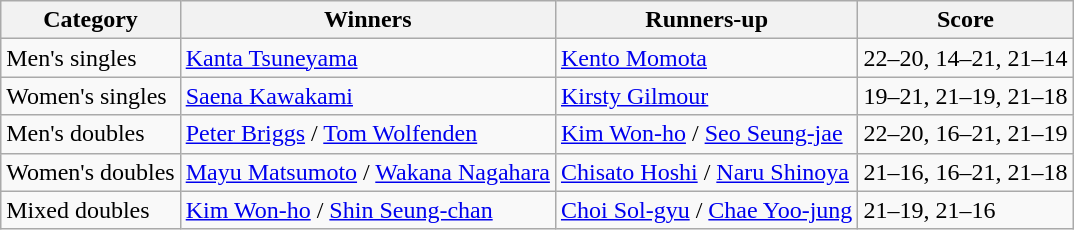<table class=wikitable style="white-space:nowrap;">
<tr>
<th>Category</th>
<th>Winners</th>
<th>Runners-up</th>
<th>Score</th>
</tr>
<tr>
<td>Men's singles</td>
<td> <a href='#'>Kanta Tsuneyama</a></td>
<td> <a href='#'>Kento Momota</a></td>
<td>22–20, 14–21, 21–14</td>
</tr>
<tr>
<td>Women's singles</td>
<td> <a href='#'>Saena Kawakami</a></td>
<td> <a href='#'>Kirsty Gilmour</a></td>
<td>19–21, 21–19, 21–18</td>
</tr>
<tr>
<td>Men's doubles</td>
<td> <a href='#'>Peter Briggs</a> / <a href='#'>Tom Wolfenden</a></td>
<td> <a href='#'>Kim Won-ho</a> / <a href='#'>Seo Seung-jae</a></td>
<td>22–20, 16–21, 21–19</td>
</tr>
<tr>
<td>Women's doubles</td>
<td> <a href='#'>Mayu Matsumoto</a> / <a href='#'>Wakana Nagahara</a></td>
<td> <a href='#'>Chisato Hoshi</a> / <a href='#'>Naru Shinoya</a></td>
<td>21–16, 16–21, 21–18</td>
</tr>
<tr>
<td>Mixed doubles</td>
<td> <a href='#'>Kim Won-ho</a> / <a href='#'>Shin Seung-chan</a></td>
<td> <a href='#'>Choi Sol-gyu</a> / <a href='#'>Chae Yoo-jung</a></td>
<td>21–19, 21–16</td>
</tr>
</table>
